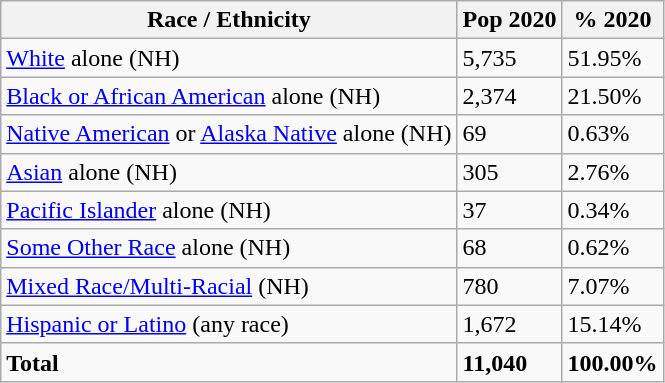<table class="wikitable">
<tr>
<th>Race / Ethnicity</th>
<th>Pop 2020</th>
<th>% 2020</th>
</tr>
<tr>
<td><a href='#'>White</a> alone (NH)</td>
<td>5,735</td>
<td>51.95%</td>
</tr>
<tr>
<td><a href='#'>Black or African American</a> alone (NH)</td>
<td>2,374</td>
<td>21.50%</td>
</tr>
<tr>
<td><a href='#'>Native American</a> or <a href='#'>Alaska Native</a> alone (NH)</td>
<td>69</td>
<td>0.63%</td>
</tr>
<tr>
<td><a href='#'>Asian</a> alone (NH)</td>
<td>305</td>
<td>2.76%</td>
</tr>
<tr>
<td><a href='#'>Pacific Islander</a> alone (NH)</td>
<td>37</td>
<td>0.34%</td>
</tr>
<tr>
<td><a href='#'>Some Other Race</a> alone (NH)</td>
<td>68</td>
<td>0.62%</td>
</tr>
<tr>
<td><a href='#'>Mixed Race/Multi-Racial</a> (NH)</td>
<td>780</td>
<td>7.07%</td>
</tr>
<tr>
<td><a href='#'>Hispanic or Latino</a> (any race)</td>
<td>1,672</td>
<td>15.14%</td>
</tr>
<tr>
<td><strong>Total</strong></td>
<td><strong>11,040</strong></td>
<td><strong>100.00%</strong></td>
</tr>
</table>
